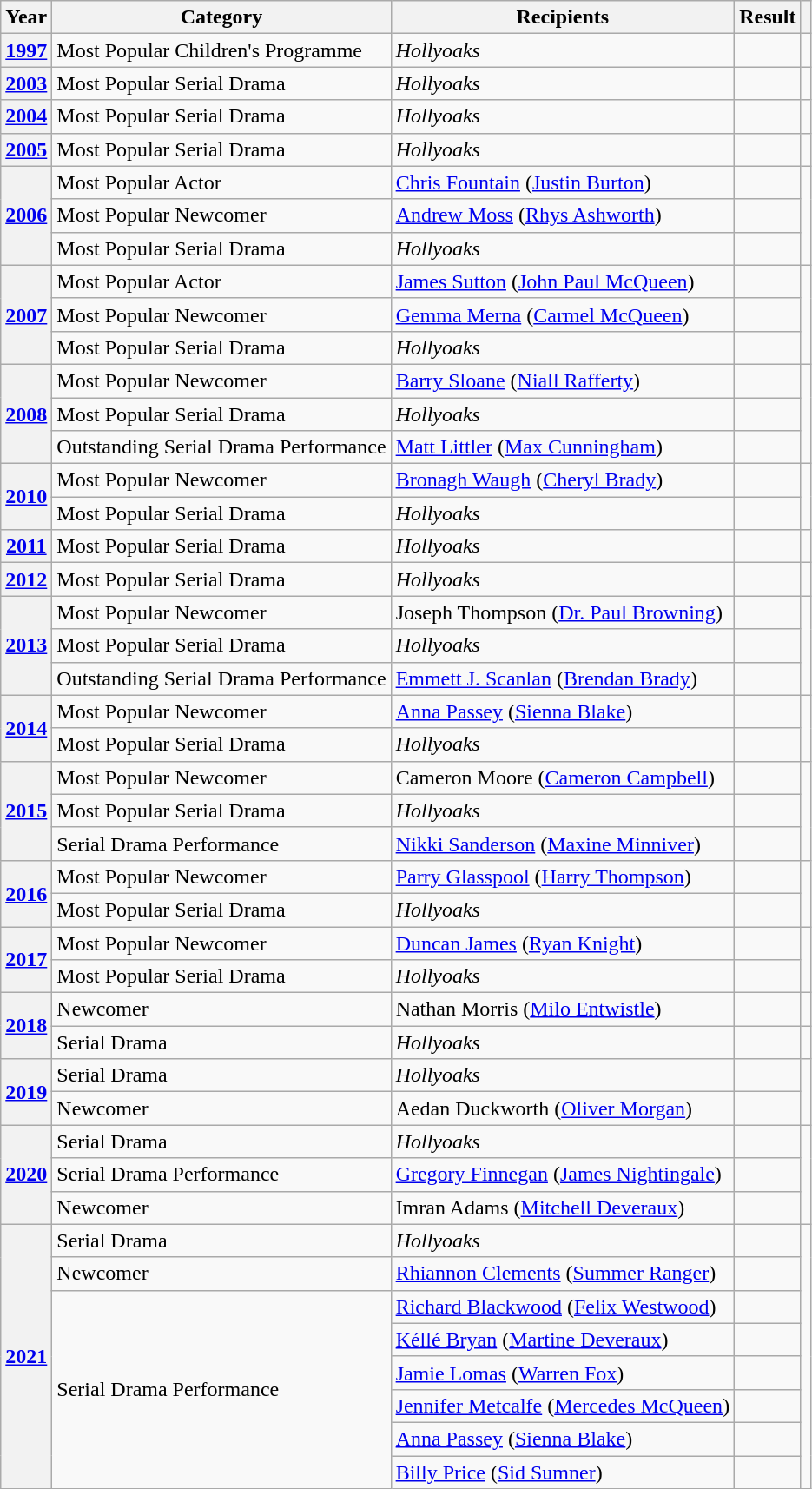<table class="wikitable plainrowheaders sortable">
<tr>
<th scope="col" class="unsortable">Year</th>
<th scope="col" class="sortable">Category</th>
<th scope="col">Recipients</th>
<th scope="col">Result</th>
<th scope="col" class="unsortable"></th>
</tr>
<tr>
<th scope="row"><a href='#'>1997</a></th>
<td>Most Popular Children's Programme</td>
<td><em>Hollyoaks</em></td>
<td></td>
<td style="text-align:center;"></td>
</tr>
<tr>
<th scope="row"><a href='#'>2003</a></th>
<td>Most Popular Serial Drama</td>
<td><em>Hollyoaks</em></td>
<td></td>
<td style="text-align:center;"></td>
</tr>
<tr>
<th scope="row"><a href='#'>2004</a></th>
<td>Most Popular Serial Drama</td>
<td><em>Hollyoaks</em></td>
<td></td>
<td style="text-align:center;"></td>
</tr>
<tr>
<th scope="row"><a href='#'>2005</a></th>
<td>Most Popular Serial Drama</td>
<td><em>Hollyoaks</em></td>
<td></td>
<td style="text-align:center;"></td>
</tr>
<tr>
<th scope="row" rowspan="3"><a href='#'>2006</a></th>
<td>Most Popular Actor</td>
<td><a href='#'>Chris Fountain</a> (<a href='#'>Justin Burton</a>)</td>
<td></td>
<td style="text-align:center;" rowspan="3"></td>
</tr>
<tr>
<td>Most Popular Newcomer</td>
<td><a href='#'>Andrew Moss</a> (<a href='#'>Rhys Ashworth</a>)</td>
<td></td>
</tr>
<tr>
<td>Most Popular Serial Drama</td>
<td><em>Hollyoaks</em></td>
<td></td>
</tr>
<tr>
<th scope="row" rowspan="3"><a href='#'>2007</a></th>
<td>Most Popular Actor</td>
<td><a href='#'>James Sutton</a> (<a href='#'>John Paul McQueen</a>)</td>
<td></td>
<td style="text-align:center;" rowspan="3"></td>
</tr>
<tr>
<td>Most Popular Newcomer</td>
<td><a href='#'>Gemma Merna</a> (<a href='#'>Carmel McQueen</a>)</td>
<td></td>
</tr>
<tr>
<td>Most Popular Serial Drama</td>
<td><em>Hollyoaks</em></td>
<td></td>
</tr>
<tr>
<th scope="row" rowspan="3"><a href='#'>2008</a></th>
<td>Most Popular Newcomer</td>
<td><a href='#'>Barry Sloane</a> (<a href='#'>Niall Rafferty</a>)</td>
<td></td>
<td style="text-align:center;" rowspan="3"><br></td>
</tr>
<tr>
<td>Most Popular Serial Drama</td>
<td><em>Hollyoaks</em></td>
<td></td>
</tr>
<tr>
<td>Outstanding Serial Drama Performance</td>
<td><a href='#'>Matt Littler</a> (<a href='#'>Max Cunningham</a>)</td>
<td></td>
</tr>
<tr>
<th scope="row" rowspan="2"><a href='#'>2010</a></th>
<td>Most Popular Newcomer</td>
<td><a href='#'>Bronagh Waugh</a> (<a href='#'>Cheryl Brady</a>)</td>
<td></td>
<td style="text-align:center;" rowspan="2"></td>
</tr>
<tr>
<td>Most Popular Serial Drama</td>
<td><em>Hollyoaks</em></td>
<td></td>
</tr>
<tr>
<th scope="row"><a href='#'>2011</a></th>
<td>Most Popular Serial Drama</td>
<td><em>Hollyoaks</em></td>
<td></td>
<td style="text-align:center;"></td>
</tr>
<tr>
<th scope="row"><a href='#'>2012</a></th>
<td>Most Popular Serial Drama</td>
<td><em>Hollyoaks</em></td>
<td></td>
<td style="text-align:center;"></td>
</tr>
<tr>
<th scope="row" rowspan="3"><a href='#'>2013</a></th>
<td>Most Popular Newcomer</td>
<td>Joseph Thompson (<a href='#'>Dr. Paul Browning</a>)</td>
<td></td>
<td style="text-align:center;" rowspan="3"></td>
</tr>
<tr>
<td>Most Popular Serial Drama</td>
<td><em>Hollyoaks</em></td>
<td></td>
</tr>
<tr>
<td>Outstanding Serial Drama Performance</td>
<td><a href='#'>Emmett J. Scanlan</a> (<a href='#'>Brendan Brady</a>)</td>
<td></td>
</tr>
<tr>
<th scope="row" rowspan="2"><a href='#'>2014</a></th>
<td>Most Popular Newcomer</td>
<td><a href='#'>Anna Passey</a> (<a href='#'>Sienna Blake</a>)</td>
<td></td>
<td style="text-align:center;" rowspan="2"></td>
</tr>
<tr>
<td>Most Popular Serial Drama</td>
<td><em>Hollyoaks</em></td>
<td></td>
</tr>
<tr>
<th scope="row" rowspan="3"><a href='#'>2015</a></th>
<td>Most Popular Newcomer</td>
<td>Cameron Moore (<a href='#'>Cameron Campbell</a>)</td>
<td></td>
<td style="text-align:center;" rowspan="3"></td>
</tr>
<tr>
<td>Most Popular Serial Drama</td>
<td><em>Hollyoaks</em></td>
<td></td>
</tr>
<tr>
<td>Serial Drama Performance</td>
<td><a href='#'>Nikki Sanderson</a> (<a href='#'>Maxine Minniver</a>)</td>
<td></td>
</tr>
<tr>
<th scope="row" rowspan="2"><a href='#'>2016</a></th>
<td>Most Popular Newcomer</td>
<td><a href='#'>Parry Glasspool</a> (<a href='#'>Harry Thompson</a>)</td>
<td></td>
<td style="text-align:center;" rowspan="2"></td>
</tr>
<tr>
<td>Most Popular Serial Drama</td>
<td><em>Hollyoaks</em></td>
<td></td>
</tr>
<tr>
<th scope="row" rowspan="2"><a href='#'>2017</a></th>
<td>Most Popular Newcomer</td>
<td><a href='#'>Duncan James</a> (<a href='#'>Ryan Knight</a>)</td>
<td></td>
<td style="text-align:center;" rowspan="2"></td>
</tr>
<tr>
<td>Most Popular Serial Drama</td>
<td><em>Hollyoaks</em></td>
<td></td>
</tr>
<tr>
<th scope="row" rowspan="2"><a href='#'>2018</a></th>
<td>Newcomer</td>
<td>Nathan Morris (<a href='#'>Milo Entwistle</a>)</td>
<td></td>
<td></td>
</tr>
<tr>
<td>Serial Drama</td>
<td><em>Hollyoaks</em></td>
<td></td>
<td></td>
</tr>
<tr>
<th scope="row" rowspan="2"><a href='#'>2019</a></th>
<td>Serial Drama</td>
<td><em>Hollyoaks</em></td>
<td></td>
<td style="text-align:center;" rowspan="2"></td>
</tr>
<tr>
<td>Newcomer</td>
<td>Aedan Duckworth (<a href='#'>Oliver Morgan</a>)</td>
<td></td>
</tr>
<tr>
<th scope="row" rowspan="3"><a href='#'>2020</a></th>
<td>Serial Drama</td>
<td><em>Hollyoaks</em></td>
<td></td>
<td style="text-align:center;" rowspan="3"></td>
</tr>
<tr>
<td>Serial Drama Performance</td>
<td><a href='#'>Gregory Finnegan</a> (<a href='#'>James Nightingale</a>)</td>
<td></td>
</tr>
<tr>
<td>Newcomer</td>
<td>Imran Adams (<a href='#'>Mitchell Deveraux</a>)</td>
<td></td>
</tr>
<tr>
<th scope="row" rowspan="8"><a href='#'>2021</a></th>
<td>Serial Drama</td>
<td><em>Hollyoaks</em></td>
<td></td>
<td style="text-align:center;" rowspan="8"></td>
</tr>
<tr>
<td>Newcomer</td>
<td><a href='#'>Rhiannon Clements</a> (<a href='#'>Summer Ranger</a>)</td>
<td></td>
</tr>
<tr>
<td rowspan="6">Serial Drama Performance</td>
<td><a href='#'>Richard Blackwood</a> (<a href='#'>Felix Westwood</a>)</td>
<td></td>
</tr>
<tr>
<td><a href='#'>Kéllé Bryan</a> (<a href='#'>Martine Deveraux</a>)</td>
<td></td>
</tr>
<tr>
<td><a href='#'>Jamie Lomas</a> (<a href='#'>Warren Fox</a>)</td>
<td></td>
</tr>
<tr>
<td><a href='#'>Jennifer Metcalfe</a> (<a href='#'>Mercedes McQueen</a>)</td>
<td></td>
</tr>
<tr>
<td><a href='#'>Anna Passey</a> (<a href='#'>Sienna Blake</a>)</td>
<td></td>
</tr>
<tr>
<td><a href='#'>Billy Price</a> (<a href='#'>Sid Sumner</a>)</td>
<td></td>
</tr>
</table>
